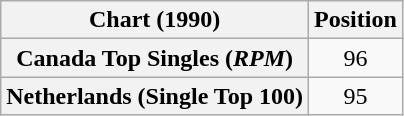<table class="wikitable plainrowheaders" style="text-align:center">
<tr>
<th scope="col">Chart (1990)</th>
<th scope="col">Position</th>
</tr>
<tr>
<th scope="row">Canada Top Singles (<em>RPM</em>)</th>
<td>96</td>
</tr>
<tr>
<th scope="row">Netherlands (Single Top 100)</th>
<td>95</td>
</tr>
</table>
